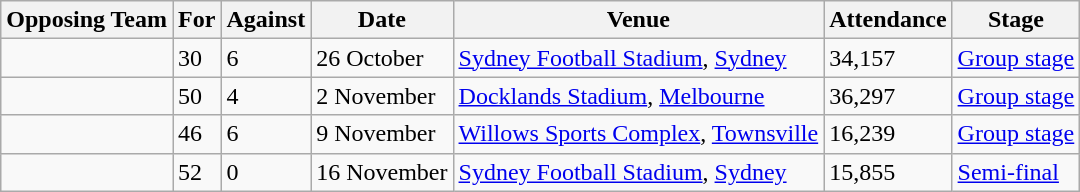<table class="wikitable">
<tr>
<th>Opposing Team</th>
<th>For</th>
<th>Against</th>
<th>Date</th>
<th>Venue</th>
<th>Attendance</th>
<th>Stage</th>
</tr>
<tr>
<td></td>
<td>30</td>
<td>6</td>
<td>26 October</td>
<td><a href='#'>Sydney Football Stadium</a>, <a href='#'>Sydney</a></td>
<td>34,157</td>
<td><a href='#'>Group stage</a></td>
</tr>
<tr>
<td></td>
<td>50</td>
<td>4</td>
<td>2 November</td>
<td><a href='#'>Docklands Stadium</a>, <a href='#'>Melbourne</a></td>
<td>36,297</td>
<td><a href='#'>Group stage</a></td>
</tr>
<tr>
<td></td>
<td>46</td>
<td>6</td>
<td>9 November</td>
<td><a href='#'>Willows Sports Complex</a>, <a href='#'>Townsville</a></td>
<td>16,239</td>
<td><a href='#'>Group stage</a></td>
</tr>
<tr>
<td></td>
<td>52</td>
<td>0</td>
<td>16 November</td>
<td><a href='#'>Sydney Football Stadium</a>, <a href='#'>Sydney</a></td>
<td>15,855</td>
<td><a href='#'>Semi-final</a></td>
</tr>
</table>
